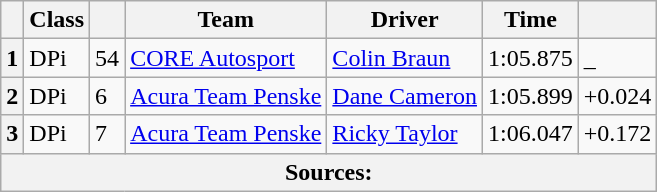<table class="wikitable">
<tr>
<th scope="col"></th>
<th scope="col">Class</th>
<th scope="col"></th>
<th scope="col">Team</th>
<th scope="col">Driver</th>
<th scope="col">Time</th>
<th scope="col"></th>
</tr>
<tr>
<th scope="row">1</th>
<td>DPi</td>
<td>54</td>
<td><a href='#'>CORE Autosport</a></td>
<td><a href='#'>Colin Braun</a></td>
<td>1:05.875</td>
<td>_</td>
</tr>
<tr>
<th scope="row">2</th>
<td>DPi</td>
<td>6</td>
<td><a href='#'>Acura Team Penske</a></td>
<td><a href='#'>Dane Cameron</a></td>
<td>1:05.899</td>
<td>+0.024</td>
</tr>
<tr>
<th scope="row">3</th>
<td>DPi</td>
<td>7</td>
<td><a href='#'>Acura Team Penske</a></td>
<td><a href='#'>Ricky Taylor</a></td>
<td>1:06.047</td>
<td>+0.172</td>
</tr>
<tr>
<th colspan="7">Sources:</th>
</tr>
</table>
